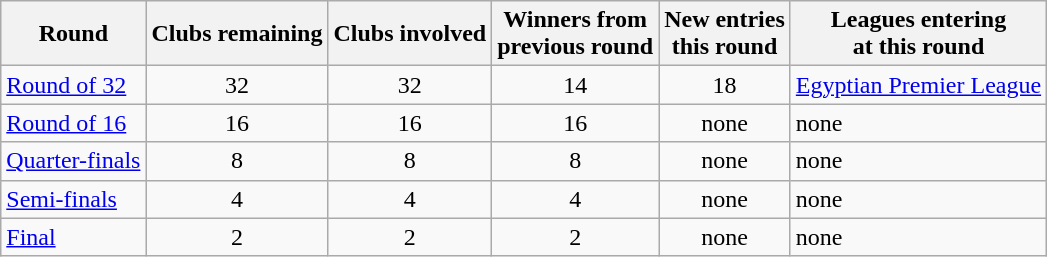<table class="wikitable">
<tr>
<th>Round</th>
<th>Clubs remaining</th>
<th>Clubs involved</th>
<th>Winners from<br>previous round</th>
<th>New entries<br>this round</th>
<th>Leagues entering<br>at this round</th>
</tr>
<tr>
<td><a href='#'>Round of 32</a></td>
<td style="text-align:center;">32</td>
<td style="text-align:center;">32</td>
<td style="text-align:center;">14</td>
<td style="text-align:center;">18</td>
<td><a href='#'>Egyptian Premier League</a></td>
</tr>
<tr>
<td><a href='#'>Round of 16</a></td>
<td style="text-align:center;">16</td>
<td style="text-align:center;">16</td>
<td style="text-align:center;">16</td>
<td style="text-align:center;">none</td>
<td>none</td>
</tr>
<tr>
<td><a href='#'>Quarter-finals</a></td>
<td style="text-align:center;">8</td>
<td style="text-align:center;">8</td>
<td style="text-align:center;">8</td>
<td style="text-align:center;">none</td>
<td>none</td>
</tr>
<tr>
<td><a href='#'>Semi-finals</a></td>
<td style="text-align:center;">4</td>
<td style="text-align:center;">4</td>
<td style="text-align:center;">4</td>
<td style="text-align:center;">none</td>
<td>none</td>
</tr>
<tr>
<td><a href='#'>Final</a></td>
<td style="text-align:center;">2</td>
<td style="text-align:center;">2</td>
<td style="text-align:center;">2</td>
<td style="text-align:center;">none</td>
<td>none</td>
</tr>
</table>
